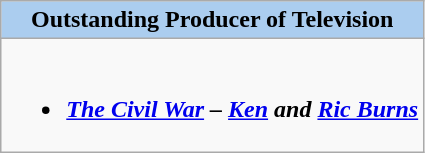<table class="wikitable">
<tr>
<th colspan="2" style="background:#abcdef;">Outstanding Producer of Television</th>
</tr>
<tr>
<td colspan="2" style="vertical-align:top;"><br><ul><li><strong><em><a href='#'>The Civil War</a><em> – <a href='#'>Ken</a> and <a href='#'>Ric Burns</a> <strong></li></ul></td>
</tr>
</table>
